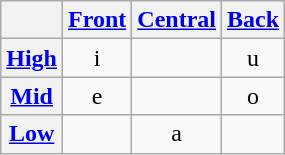<table class="wikitable" style=text-align:center>
<tr>
<th></th>
<th><a href='#'>Front</a></th>
<th><a href='#'>Central</a></th>
<th><a href='#'>Back</a></th>
</tr>
<tr>
<th><a href='#'>High</a></th>
<td>i</td>
<td></td>
<td>u</td>
</tr>
<tr>
<th><a href='#'>Mid</a></th>
<td>e</td>
<td></td>
<td>o</td>
</tr>
<tr>
<th><a href='#'>Low</a></th>
<td></td>
<td>a</td>
<td></td>
</tr>
</table>
